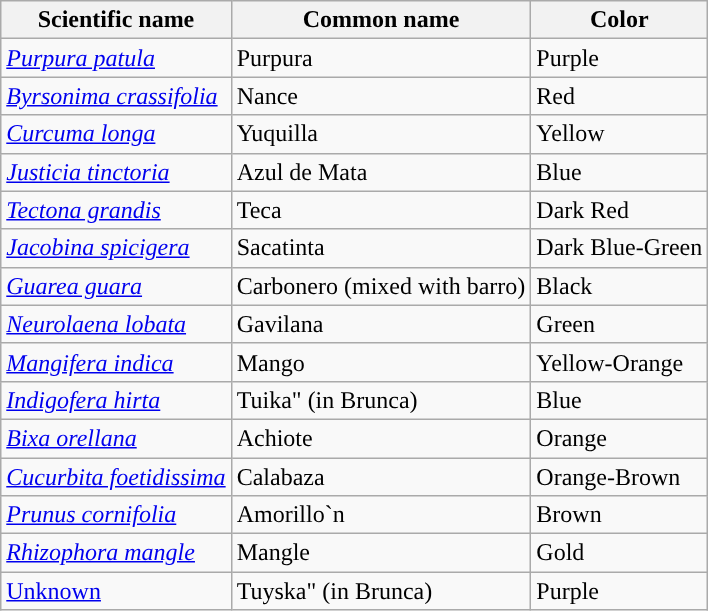<table class="wikitable sortable mw-collapsible ">
<tr>
<th>Scientific name</th>
<th>Common name</th>
<th>Color</th>
</tr>
<tr>
<td><em><a href='#'>Purpura patula</a></em></td>
<td>Purpura</td>
<td>Purple</td>
</tr>
<tr>
<td><em><a href='#'>Byrsonima crassifolia</a></em></td>
<td>Nance</td>
<td>Red</td>
</tr>
<tr>
<td><em><a href='#'>Curcuma longa</a></em></td>
<td>Yuquilla</td>
<td>Yellow</td>
</tr>
<tr>
<td><em><a href='#'>Justicia tinctoria</a></em></td>
<td>Azul de Mata</td>
<td>Blue</td>
</tr>
<tr>
<td><em><a href='#'>Tectona grandis</a></em></td>
<td>Teca</td>
<td>Dark Red</td>
</tr>
<tr>
<td><em><a href='#'>Jacobina spicigera</a></em></td>
<td>Sacatinta</td>
<td>Dark Blue-Green</td>
</tr>
<tr>
<td><em><a href='#'>Guarea guara</a></em></td>
<td>Carbonero (mixed with barro)</td>
<td>Black</td>
</tr>
<tr>
<td><em><a href='#'>Neurolaena lobata</a></em></td>
<td>Gavilana</td>
<td>Green</td>
</tr>
<tr>
<td><em><a href='#'>Mangifera indica</a></em></td>
<td>Mango</td>
<td>Yellow-Orange</td>
</tr>
<tr>
<td><em><a href='#'>Indigofera hirta</a></em></td>
<td>Tuika" (in Brunca)</td>
<td>Blue</td>
</tr>
<tr>
<td><em><a href='#'>Bixa orellana</a></em></td>
<td>Achiote</td>
<td>Orange</td>
</tr>
<tr>
<td><em><a href='#'>Cucurbita foetidissima</a></em></td>
<td>Calabaza</td>
<td>Orange-Brown</td>
</tr>
<tr>
<td><em><a href='#'>Prunus cornifolia</a></em></td>
<td>Amorillo`n</td>
<td>Brown</td>
</tr>
<tr>
<td><em><a href='#'>Rhizophora mangle</a></em></td>
<td>Mangle</td>
<td>Gold</td>
</tr>
<tr>
<td><a href='#'>Unknown</a></td>
<td>Tuyska" (in Brunca)</td>
<td>Purple</td>
</tr>
</table>
